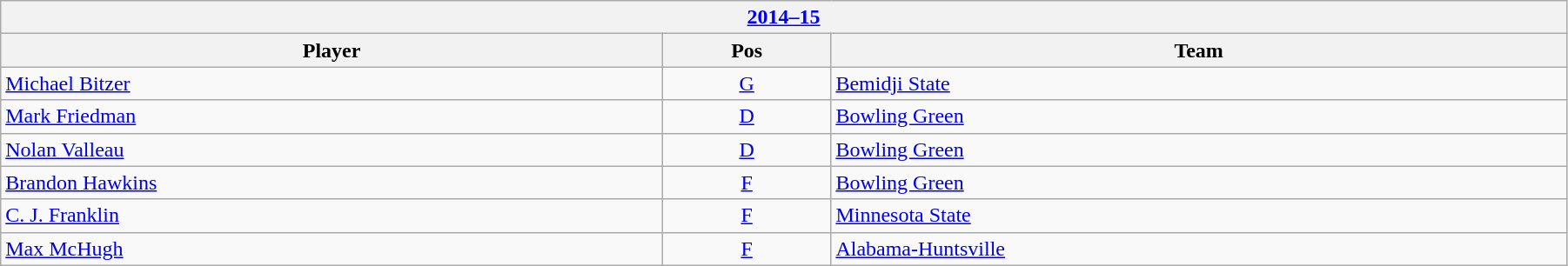<table class="wikitable" width=95%>
<tr>
<th colspan=3><a href='#'>2014–15</a></th>
</tr>
<tr>
<th>Player</th>
<th>Pos</th>
<th>Team</th>
</tr>
<tr>
<td><a href='#'>Michael Bitzer</a></td>
<td align=center><a href='#'>G</a></td>
<td><a href='#'>Bemidji State</a></td>
</tr>
<tr>
<td><a href='#'>Mark Friedman</a></td>
<td align=center><a href='#'>D</a></td>
<td><a href='#'>Bowling Green</a></td>
</tr>
<tr>
<td><a href='#'>Nolan Valleau</a></td>
<td align=center><a href='#'>D</a></td>
<td><a href='#'>Bowling Green</a></td>
</tr>
<tr>
<td><a href='#'>Brandon Hawkins</a></td>
<td align=center><a href='#'>F</a></td>
<td><a href='#'>Bowling Green</a></td>
</tr>
<tr>
<td><a href='#'>C. J. Franklin</a></td>
<td align=center><a href='#'>F</a></td>
<td><a href='#'>Minnesota State</a></td>
</tr>
<tr>
<td><a href='#'>Max McHugh</a></td>
<td align=center><a href='#'>F</a></td>
<td><a href='#'>Alabama-Huntsville</a></td>
</tr>
</table>
